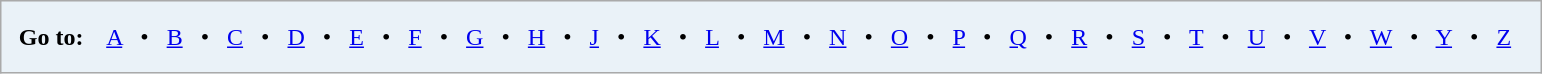<table class=wikitable style="margin-left: auto; margin-right: auto; border: none; background: #eaf2f8">
<tr style="height: 3em;">
<td align=center>  <strong>Go to:</strong>    <a href='#'>A</a>   •   <a href='#'>B</a>   •   <a href='#'>C</a>   •   <a href='#'>D</a>   •   <a href='#'>E</a>   •   <a href='#'>F</a>   •   <a href='#'>G</a>   •   <a href='#'>H</a>   •   <a href='#'>J</a>   •   <a href='#'>K</a>   •   <a href='#'>L</a>   •   <a href='#'>M</a>   •   <a href='#'>N</a>   •   <a href='#'>O</a>   •   <a href='#'>P</a>   •   <a href='#'>Q</a>   •   <a href='#'>R</a>   •   <a href='#'>S</a>   •   <a href='#'>T</a>   •   <a href='#'>U</a>   •   <a href='#'>V</a>   •   <a href='#'>W</a>   •   <a href='#'>Y</a>   •   <a href='#'>Z</a>    </td>
</tr>
</table>
